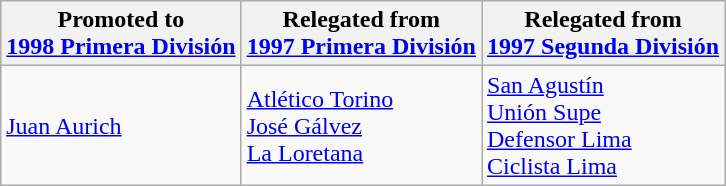<table class="wikitable">
<tr>
<th>Promoted to<br><a href='#'>1998 Primera División</a></th>
<th>Relegated from<br><a href='#'>1997 Primera División</a></th>
<th>Relegated from<br><a href='#'>1997 Segunda División</a></th>
</tr>
<tr>
<td> <a href='#'>Juan Aurich</a> </td>
<td> <a href='#'>Atlético Torino</a> <br> <a href='#'>José Gálvez</a> <br> <a href='#'>La Loretana</a> </td>
<td> <a href='#'>San Agustín</a> <br> <a href='#'>Unión Supe</a> <br> <a href='#'>Defensor Lima</a> <br> <a href='#'>Ciclista Lima</a> </td>
</tr>
</table>
